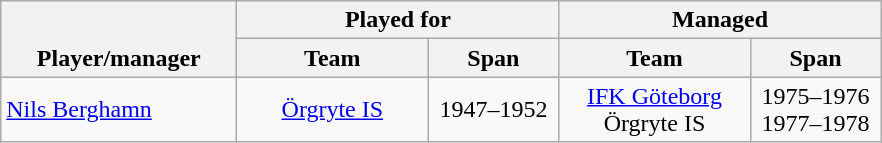<table class="wikitable" style="text-align: center">
<tr>
<th rowspan="2" valign="bottom" width="150">Player/manager</th>
<th colspan="2">Played for</th>
<th colspan="2">Managed</th>
</tr>
<tr>
<th width="120">Team</th>
<th width="80">Span</th>
<th width="120">Team</th>
<th width="80">Span</th>
</tr>
<tr>
<td align="left"><a href='#'>Nils Berghamn</a></td>
<td><a href='#'>Örgryte IS</a></td>
<td>1947–1952</td>
<td><a href='#'>IFK Göteborg</a><br>Örgryte IS</td>
<td>1975–1976<br>1977–1978</td>
</tr>
</table>
